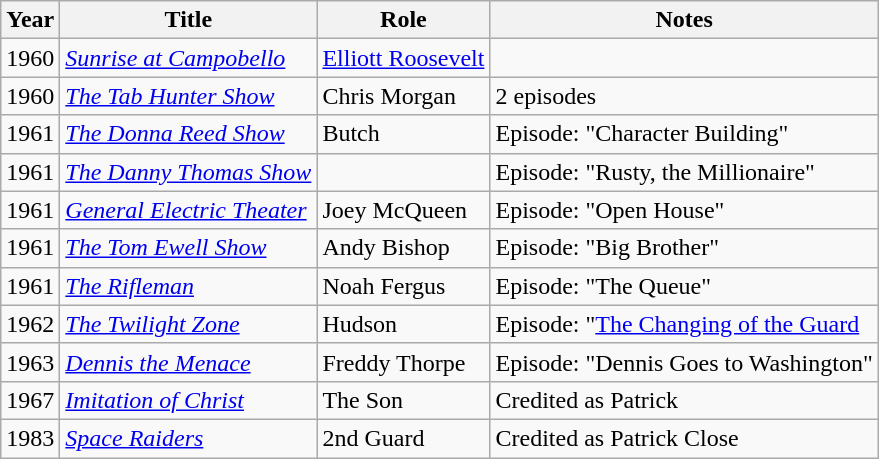<table class="wikitable sortable">
<tr>
<th>Year</th>
<th>Title</th>
<th>Role</th>
<th class="unsortable">Notes</th>
</tr>
<tr>
<td>1960</td>
<td><em><a href='#'>Sunrise at Campobello</a></em></td>
<td><a href='#'>Elliott Roosevelt</a></td>
<td></td>
</tr>
<tr>
<td>1960</td>
<td><em><a href='#'>The Tab Hunter Show</a></em></td>
<td>Chris Morgan</td>
<td>2 episodes</td>
</tr>
<tr>
<td>1961</td>
<td><em><a href='#'>The Donna Reed Show</a></em></td>
<td>Butch</td>
<td>Episode: "Character Building"</td>
</tr>
<tr>
<td>1961</td>
<td><em><a href='#'>The Danny Thomas Show</a></em></td>
<td></td>
<td>Episode: "Rusty, the Millionaire"</td>
</tr>
<tr>
<td>1961</td>
<td><em><a href='#'>General Electric Theater</a></em></td>
<td>Joey McQueen</td>
<td>Episode: "Open House"</td>
</tr>
<tr>
<td>1961</td>
<td><em><a href='#'>The Tom Ewell Show</a></em></td>
<td>Andy Bishop</td>
<td>Episode: "Big Brother"</td>
</tr>
<tr>
<td>1961</td>
<td><em><a href='#'>The Rifleman</a></em></td>
<td>Noah Fergus</td>
<td>Episode: "The Queue"</td>
</tr>
<tr>
<td>1962</td>
<td><em><a href='#'>The Twilight Zone</a></em></td>
<td>Hudson</td>
<td>Episode: "<a href='#'>The Changing of the Guard</a></td>
</tr>
<tr>
<td>1963</td>
<td><em><a href='#'>Dennis the Menace</a></em></td>
<td>Freddy Thorpe</td>
<td>Episode: "Dennis Goes to Washington"</td>
</tr>
<tr>
<td>1967</td>
<td><em><a href='#'>Imitation of Christ</a></em></td>
<td>The Son</td>
<td>Credited as Patrick</td>
</tr>
<tr>
<td>1983</td>
<td><em><a href='#'>Space Raiders</a></em></td>
<td>2nd Guard</td>
<td>Credited as Patrick Close</td>
</tr>
</table>
